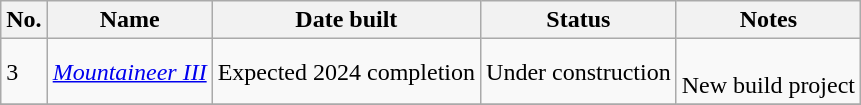<table class="wikitable">
<tr>
<th>No.</th>
<th>Name</th>
<th>Date built</th>
<th>Status</th>
<th>Notes</th>
</tr>
<tr>
<td>3</td>
<td><a href='#'><em>Mountaineer III</em></a></td>
<td>Expected 2024 completion</td>
<td>Under construction</td>
<td><br>New build project</td>
</tr>
<tr>
</tr>
</table>
